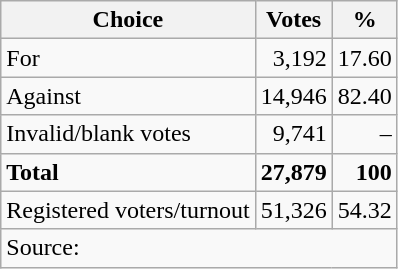<table class=wikitable style=text-align:right>
<tr>
<th>Choice</th>
<th>Votes</th>
<th>%</th>
</tr>
<tr>
<td align=left>For</td>
<td>3,192</td>
<td>17.60</td>
</tr>
<tr>
<td align=left>Against</td>
<td>14,946</td>
<td>82.40</td>
</tr>
<tr>
<td align=left>Invalid/blank votes</td>
<td>9,741</td>
<td>–</td>
</tr>
<tr>
<td align=left><strong>Total</strong></td>
<td><strong>27,879</strong></td>
<td><strong>100</strong></td>
</tr>
<tr>
<td align=left>Registered voters/turnout</td>
<td>51,326</td>
<td>54.32</td>
</tr>
<tr>
<td align=left colspan=3>Source: </td>
</tr>
</table>
